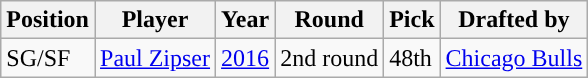<table class="wikitable sortable" style="text-align: left;">
<tr>
<th>Position</th>
<th>Player</th>
<th>Year</th>
<th>Round</th>
<th>Pick</th>
<th>Drafted by</th>
</tr>
<tr>
<td>SG/SF</td>
<td> <a href='#'>Paul Zipser</a></td>
<td><a href='#'>2016</a></td>
<td>2nd round</td>
<td>48th</td>
<td><a href='#'>Chicago Bulls</a></td>
</tr>
</table>
